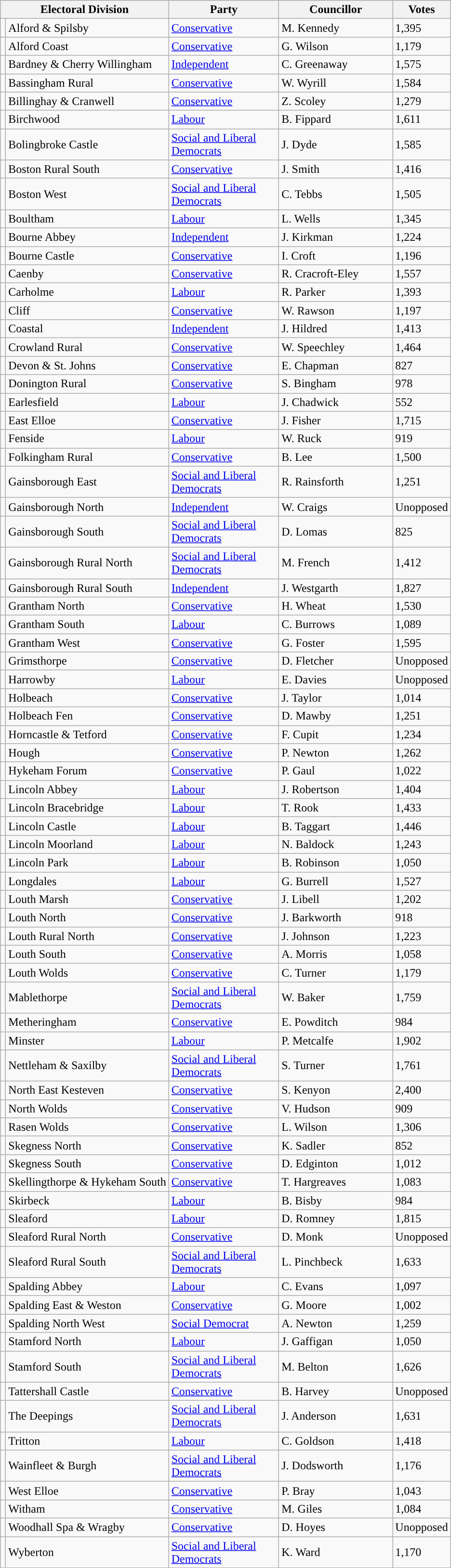<table class="wikitable">
<tr>
<th colspan="2">Electoral Division</th>
<th width="145px">Party</th>
<th width="150px">Councillor</th>
<th width="60px">Votes</th>
</tr>
<tr>
<td style="color:inherit;background:"></td>
<td>Alford & Spilsby</td>
<td><a href='#'>Conservative</a></td>
<td>M. Kennedy</td>
<td>1,395</td>
</tr>
<tr>
<td style="color:inherit;background:"></td>
<td>Alford Coast</td>
<td><a href='#'>Conservative</a></td>
<td>G. Wilson</td>
<td>1,179</td>
</tr>
<tr>
<td style="color:inherit;background:"></td>
<td>Bardney & Cherry Willingham</td>
<td><a href='#'>Independent</a></td>
<td>C. Greenaway</td>
<td>1,575</td>
</tr>
<tr>
<td style="color:inherit;background:"></td>
<td>Bassingham Rural</td>
<td><a href='#'>Conservative</a></td>
<td>W. Wyrill</td>
<td>1,584</td>
</tr>
<tr>
<td style="color:inherit;background:"></td>
<td>Billinghay & Cranwell</td>
<td><a href='#'>Conservative</a></td>
<td>Z. Scoley</td>
<td>1,279</td>
</tr>
<tr>
<td style="color:inherit;background:"></td>
<td>Birchwood</td>
<td><a href='#'>Labour</a></td>
<td>B. Fippard</td>
<td>1,611</td>
</tr>
<tr>
<td style="color:inherit;background:"></td>
<td>Bolingbroke Castle</td>
<td><a href='#'>Social and Liberal Democrats</a></td>
<td>J. Dyde</td>
<td>1,585</td>
</tr>
<tr>
<td style="color:inherit;background:"></td>
<td>Boston Rural South</td>
<td><a href='#'>Conservative</a></td>
<td>J. Smith</td>
<td>1,416</td>
</tr>
<tr>
<td style="color:inherit;background:"></td>
<td>Boston West</td>
<td><a href='#'>Social and Liberal Democrats</a></td>
<td>C. Tebbs</td>
<td>1,505</td>
</tr>
<tr>
<td style="color:inherit;background:"></td>
<td>Boultham</td>
<td><a href='#'>Labour</a></td>
<td>L. Wells</td>
<td>1,345</td>
</tr>
<tr>
<td style="color:inherit;background:"></td>
<td>Bourne Abbey</td>
<td><a href='#'>Independent</a></td>
<td>J. Kirkman</td>
<td>1,224</td>
</tr>
<tr>
<td style="color:inherit;background:"></td>
<td>Bourne Castle</td>
<td><a href='#'>Conservative</a></td>
<td>I. Croft</td>
<td>1,196</td>
</tr>
<tr>
<td style="color:inherit;background:"></td>
<td>Caenby</td>
<td><a href='#'>Conservative</a></td>
<td>R. Cracroft-Eley</td>
<td>1,557</td>
</tr>
<tr>
<td style="color:inherit;background:"></td>
<td>Carholme</td>
<td><a href='#'>Labour</a></td>
<td>R. Parker</td>
<td>1,393</td>
</tr>
<tr>
<td style="color:inherit;background:"></td>
<td>Cliff</td>
<td><a href='#'>Conservative</a></td>
<td>W. Rawson</td>
<td>1,197</td>
</tr>
<tr>
<td style="color:inherit;background:"></td>
<td>Coastal</td>
<td><a href='#'>Independent</a></td>
<td>J. Hildred</td>
<td>1,413</td>
</tr>
<tr>
<td style="color:inherit;background:"></td>
<td>Crowland Rural</td>
<td><a href='#'>Conservative</a></td>
<td>W. Speechley</td>
<td>1,464</td>
</tr>
<tr>
<td style="color:inherit;background:"></td>
<td>Devon & St. Johns</td>
<td><a href='#'>Conservative</a></td>
<td>E. Chapman</td>
<td>827</td>
</tr>
<tr>
<td style="color:inherit;background:"></td>
<td>Donington Rural</td>
<td><a href='#'>Conservative</a></td>
<td>S. Bingham</td>
<td>978</td>
</tr>
<tr>
<td style="color:inherit;background:"></td>
<td>Earlesfield</td>
<td><a href='#'>Labour</a></td>
<td>J. Chadwick</td>
<td>552</td>
</tr>
<tr>
<td style="color:inherit;background:"></td>
<td>East Elloe</td>
<td><a href='#'>Conservative</a></td>
<td>J. Fisher</td>
<td>1,715</td>
</tr>
<tr>
<td style="color:inherit;background:"></td>
<td>Fenside</td>
<td><a href='#'>Labour</a></td>
<td>W. Ruck</td>
<td>919</td>
</tr>
<tr>
<td style="color:inherit;background:"></td>
<td>Folkingham Rural</td>
<td><a href='#'>Conservative</a></td>
<td>B. Lee</td>
<td>1,500</td>
</tr>
<tr>
<td style="color:inherit;background:"></td>
<td>Gainsborough East</td>
<td><a href='#'>Social and Liberal Democrats</a></td>
<td>R. Rainsforth</td>
<td>1,251</td>
</tr>
<tr>
<td style="color:inherit;background:"></td>
<td>Gainsborough North</td>
<td><a href='#'>Independent</a></td>
<td>W. Craigs</td>
<td>Unopposed</td>
</tr>
<tr>
<td style="color:inherit;background:"></td>
<td>Gainsborough South</td>
<td><a href='#'>Social and Liberal Democrats</a></td>
<td>D. Lomas</td>
<td>825</td>
</tr>
<tr>
<td style="color:inherit;background:"></td>
<td>Gainsborough Rural North</td>
<td><a href='#'>Social and Liberal Democrats</a></td>
<td>M. French</td>
<td>1,412</td>
</tr>
<tr>
<td style="color:inherit;background:"></td>
<td>Gainsborough Rural South</td>
<td><a href='#'>Independent</a></td>
<td>J. Westgarth</td>
<td>1,827</td>
</tr>
<tr>
<td style="color:inherit;background:"></td>
<td>Grantham North</td>
<td><a href='#'>Conservative</a></td>
<td>H. Wheat</td>
<td>1,530</td>
</tr>
<tr>
<td style="color:inherit;background:"></td>
<td>Grantham South</td>
<td><a href='#'>Labour</a></td>
<td>C. Burrows</td>
<td>1,089</td>
</tr>
<tr>
<td style="color:inherit;background:"></td>
<td>Grantham West</td>
<td><a href='#'>Conservative</a></td>
<td>G. Foster</td>
<td>1,595</td>
</tr>
<tr>
<td style="color:inherit;background:"></td>
<td>Grimsthorpe</td>
<td><a href='#'>Conservative</a></td>
<td>D. Fletcher</td>
<td>Unopposed</td>
</tr>
<tr>
<td style="color:inherit;background:"></td>
<td>Harrowby</td>
<td><a href='#'>Labour</a></td>
<td>E. Davies</td>
<td>Unopposed</td>
</tr>
<tr>
<td style="color:inherit;background:"></td>
<td>Holbeach</td>
<td><a href='#'>Conservative</a></td>
<td>J. Taylor</td>
<td>1,014</td>
</tr>
<tr>
<td style="color:inherit;background:"></td>
<td>Holbeach Fen</td>
<td><a href='#'>Conservative</a></td>
<td>D. Mawby</td>
<td>1,251</td>
</tr>
<tr>
<td style="color:inherit;background:"></td>
<td>Horncastle & Tetford</td>
<td><a href='#'>Conservative</a></td>
<td>F. Cupit</td>
<td>1,234</td>
</tr>
<tr>
<td style="color:inherit;background:"></td>
<td>Hough</td>
<td><a href='#'>Conservative</a></td>
<td>P. Newton</td>
<td>1,262</td>
</tr>
<tr>
<td style="color:inherit;background:"></td>
<td>Hykeham Forum</td>
<td><a href='#'>Conservative</a></td>
<td>P. Gaul</td>
<td>1,022</td>
</tr>
<tr>
<td style="color:inherit;background:"></td>
<td>Lincoln Abbey</td>
<td><a href='#'>Labour</a></td>
<td>J. Robertson</td>
<td>1,404</td>
</tr>
<tr>
<td style="color:inherit;background:"></td>
<td>Lincoln Bracebridge</td>
<td><a href='#'>Labour</a></td>
<td>T. Rook</td>
<td>1,433</td>
</tr>
<tr>
<td style="color:inherit;background:"></td>
<td>Lincoln Castle</td>
<td><a href='#'>Labour</a></td>
<td>B. Taggart</td>
<td>1,446</td>
</tr>
<tr>
<td style="color:inherit;background:"></td>
<td>Lincoln Moorland</td>
<td><a href='#'>Labour</a></td>
<td>N. Baldock</td>
<td>1,243</td>
</tr>
<tr>
<td style="color:inherit;background:"></td>
<td>Lincoln Park</td>
<td><a href='#'>Labour</a></td>
<td>B. Robinson</td>
<td>1,050</td>
</tr>
<tr>
<td style="color:inherit;background:"></td>
<td>Longdales</td>
<td><a href='#'>Labour</a></td>
<td>G. Burrell</td>
<td>1,527</td>
</tr>
<tr>
<td style="color:inherit;background:"></td>
<td>Louth Marsh</td>
<td><a href='#'>Conservative</a></td>
<td>J. Libell</td>
<td>1,202</td>
</tr>
<tr>
<td style="color:inherit;background:"></td>
<td>Louth North</td>
<td><a href='#'>Conservative</a></td>
<td>J. Barkworth</td>
<td>918</td>
</tr>
<tr>
<td style="color:inherit;background:"></td>
<td>Louth Rural North</td>
<td><a href='#'>Conservative</a></td>
<td>J. Johnson</td>
<td>1,223</td>
</tr>
<tr>
<td style="color:inherit;background:"></td>
<td>Louth South</td>
<td><a href='#'>Conservative</a></td>
<td>A. Morris</td>
<td>1,058</td>
</tr>
<tr>
<td style="color:inherit;background:"></td>
<td>Louth Wolds</td>
<td><a href='#'>Conservative</a></td>
<td>C. Turner</td>
<td>1,179</td>
</tr>
<tr>
<td style="color:inherit;background:"></td>
<td>Mablethorpe</td>
<td><a href='#'>Social and Liberal Democrats</a></td>
<td>W. Baker</td>
<td>1,759</td>
</tr>
<tr>
<td style="color:inherit;background:"></td>
<td>Metheringham</td>
<td><a href='#'>Conservative</a></td>
<td>E. Powditch</td>
<td>984</td>
</tr>
<tr>
<td style="color:inherit;background:"></td>
<td>Minster</td>
<td><a href='#'>Labour</a></td>
<td>P. Metcalfe</td>
<td>1,902</td>
</tr>
<tr>
<td style="color:inherit;background:"></td>
<td>Nettleham & Saxilby</td>
<td><a href='#'>Social and Liberal Democrats</a></td>
<td>S. Turner</td>
<td>1,761</td>
</tr>
<tr>
<td style="color:inherit;background:"></td>
<td>North East Kesteven</td>
<td><a href='#'>Conservative</a></td>
<td>S. Kenyon</td>
<td>2,400</td>
</tr>
<tr>
<td style="color:inherit;background:"></td>
<td>North Wolds</td>
<td><a href='#'>Conservative</a></td>
<td>V. Hudson</td>
<td>909</td>
</tr>
<tr>
<td style="color:inherit;background:"></td>
<td>Rasen Wolds</td>
<td><a href='#'>Conservative</a></td>
<td>L. Wilson</td>
<td>1,306</td>
</tr>
<tr>
<td style="color:inherit;background:"></td>
<td>Skegness North</td>
<td><a href='#'>Conservative</a></td>
<td>K. Sadler</td>
<td>852</td>
</tr>
<tr>
<td style="color:inherit;background:"></td>
<td>Skegness South</td>
<td><a href='#'>Conservative</a></td>
<td>D. Edginton</td>
<td>1,012</td>
</tr>
<tr>
<td style="color:inherit;background:"></td>
<td>Skellingthorpe & Hykeham South</td>
<td><a href='#'>Conservative</a></td>
<td>T. Hargreaves</td>
<td>1,083</td>
</tr>
<tr>
<td style="color:inherit;background:"></td>
<td>Skirbeck</td>
<td><a href='#'>Labour</a></td>
<td>B. Bisby</td>
<td>984</td>
</tr>
<tr>
<td style="color:inherit;background:"></td>
<td>Sleaford</td>
<td><a href='#'>Labour</a></td>
<td>D. Romney</td>
<td>1,815</td>
</tr>
<tr>
<td style="color:inherit;background:"></td>
<td>Sleaford Rural North</td>
<td><a href='#'>Conservative</a></td>
<td>D. Monk</td>
<td>Unopposed</td>
</tr>
<tr>
<td style="color:inherit;background:"></td>
<td>Sleaford Rural South</td>
<td><a href='#'>Social and Liberal Democrats</a></td>
<td>L. Pinchbeck</td>
<td>1,633</td>
</tr>
<tr>
<td style="color:inherit;background:"></td>
<td>Spalding Abbey</td>
<td><a href='#'>Labour</a></td>
<td>C. Evans</td>
<td>1,097</td>
</tr>
<tr>
<td style="color:inherit;background:"></td>
<td>Spalding East & Weston</td>
<td><a href='#'>Conservative</a></td>
<td>G. Moore</td>
<td>1,002</td>
</tr>
<tr>
<td style="color:inherit;background:"></td>
<td>Spalding North West</td>
<td><a href='#'>Social Democrat</a></td>
<td>A. Newton</td>
<td>1,259</td>
</tr>
<tr>
<td style="color:inherit;background:"></td>
<td>Stamford North</td>
<td><a href='#'>Labour</a></td>
<td>J. Gaffigan</td>
<td>1,050</td>
</tr>
<tr>
<td style="color:inherit;background:"></td>
<td>Stamford South</td>
<td><a href='#'>Social and Liberal Democrats</a></td>
<td>M. Belton</td>
<td>1,626</td>
</tr>
<tr>
<td style="color:inherit;background:"></td>
<td>Tattershall Castle</td>
<td><a href='#'>Conservative</a></td>
<td>B. Harvey</td>
<td>Unopposed</td>
</tr>
<tr>
<td style="color:inherit;background:"></td>
<td>The Deepings</td>
<td><a href='#'>Social and Liberal Democrats</a></td>
<td>J. Anderson</td>
<td>1,631</td>
</tr>
<tr>
<td style="color:inherit;background:"></td>
<td>Tritton</td>
<td><a href='#'>Labour</a></td>
<td>C. Goldson</td>
<td>1,418</td>
</tr>
<tr>
<td style="color:inherit;background:"></td>
<td>Wainfleet & Burgh</td>
<td><a href='#'>Social and Liberal Democrats</a></td>
<td>J. Dodsworth</td>
<td>1,176</td>
</tr>
<tr>
<td style="color:inherit;background:"></td>
<td>West Elloe</td>
<td><a href='#'>Conservative</a></td>
<td>P. Bray</td>
<td>1,043</td>
</tr>
<tr>
<td style="color:inherit;background:"></td>
<td>Witham</td>
<td><a href='#'>Conservative</a></td>
<td>M. Giles</td>
<td>1,084</td>
</tr>
<tr>
<td style="color:inherit;background:"></td>
<td>Woodhall Spa & Wragby</td>
<td><a href='#'>Conservative</a></td>
<td>D. Hoyes</td>
<td>Unopposed</td>
</tr>
<tr>
<td style="color:inherit;background:"></td>
<td>Wyberton</td>
<td><a href='#'>Social and Liberal Democrats</a></td>
<td>K. Ward</td>
<td>1,170</td>
</tr>
</table>
